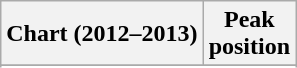<table class="wikitable sortable">
<tr>
<th align="left">Chart (2012–2013)</th>
<th align="center">Peak<br>position</th>
</tr>
<tr>
</tr>
<tr>
</tr>
<tr>
</tr>
<tr>
</tr>
<tr>
</tr>
</table>
